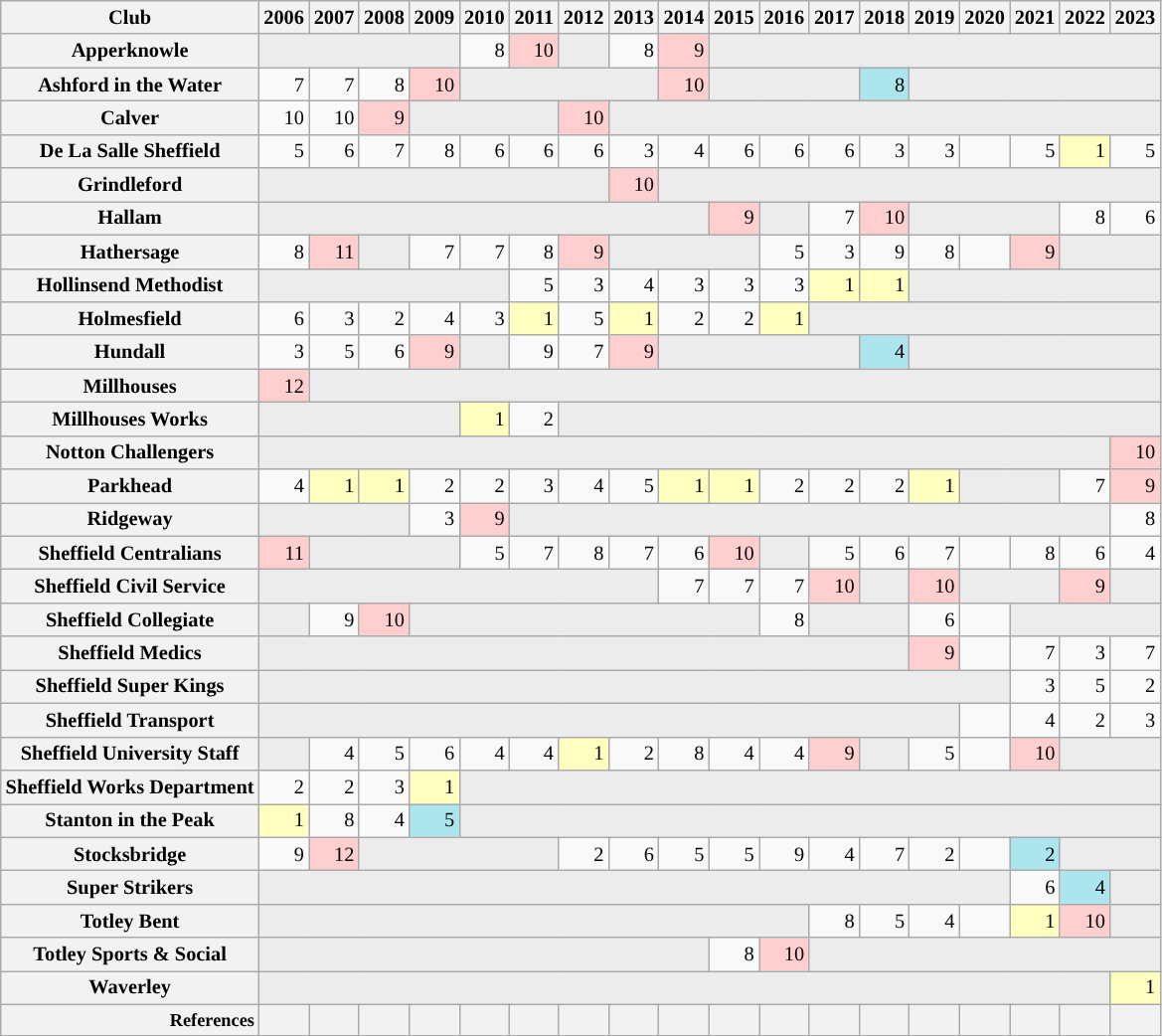<table class="wikitable plainrowheaders" style="font-size:85%; text-align: right;">
<tr>
<th scope="col">Club</th>
<th scope="col">2006</th>
<th scope="col">2007</th>
<th scope="col">2008</th>
<th scope="col">2009</th>
<th scope="col">2010</th>
<th scope="col">2011</th>
<th scope="col">2012</th>
<th scope="col">2013</th>
<th scope="col">2014</th>
<th scope="col">2015</th>
<th scope="col">2016</th>
<th scope="col">2017</th>
<th scope="col">2018</th>
<th scope="col">2019</th>
<th scope="col">2020</th>
<th scope="col">2021</th>
<th scope="col">2022</th>
<th scope="col">2023</th>
</tr>
<tr>
<th scope="row">Apperknowle</th>
<td bgcolor="#ececec" colspan="4"></td>
<td>8</td>
<td bgcolor="#ffcfcf">10</td>
<td bgcolor="#ececec"></td>
<td>8</td>
<td bgcolor="#ffcfcf" sty>9</td>
<td bgcolor="#ececec" colspan="9"></td>
</tr>
<tr>
<th scope="row">Ashford in the Water</th>
<td>7</td>
<td>7</td>
<td>8</td>
<td bgcolor="#ffcfcf">10</td>
<td bgcolor="#ececec" colspan="4"></td>
<td bgcolor="#ffcfcf">10</td>
<td bgcolor="#ececec" colspan="3"></td>
<td bgcolor="#ace5ee">8</td>
<td bgcolor="#ececec" colspan="5"></td>
</tr>
<tr>
<th scope="row">Calver</th>
<td>10</td>
<td>10</td>
<td bgcolor="#ffcfcf">9</td>
<td bgcolor="#ececec" colspan="3"></td>
<td bgcolor="#ffcfcf">10</td>
<td bgcolor="#ececec" colspan="11"></td>
</tr>
<tr>
<th scope="row">De La Salle Sheffield</th>
<td>5</td>
<td>6</td>
<td>7</td>
<td>8</td>
<td>6</td>
<td>6</td>
<td>6</td>
<td>3</td>
<td>4</td>
<td>6</td>
<td>6</td>
<td>6</td>
<td>3</td>
<td>3</td>
<td></td>
<td>5</td>
<td bgcolor="#ffffbf">1</td>
<td>5</td>
</tr>
<tr>
<th scope="row">Grindleford</th>
<td bgcolor="#ececec" colspan="7"></td>
<td bgcolor="#ffcfcf">10</td>
<td bgcolor="#ececec" colspan="10"></td>
</tr>
<tr>
<th scope="row">Hallam</th>
<td bgcolor="#ececec" colspan="9"></td>
<td bgcolor="#ffcfcf">9</td>
<td bgcolor="#ececec"></td>
<td>7</td>
<td bgcolor="#ffcfcf">10</td>
<td bgcolor="#ececec" colspan="3"></td>
<td>8</td>
<td>6</td>
</tr>
<tr>
<th scope="row">Hathersage</th>
<td style="text-align: right;">8</td>
<td bgcolor="#ffcfcf">11</td>
<td bgcolor="#ececec"></td>
<td>7</td>
<td>7</td>
<td>8</td>
<td bgcolor="#ffcfcf">9</td>
<td bgcolor="#ececec" colspan="3"></td>
<td>5</td>
<td>3</td>
<td>9</td>
<td>8</td>
<td></td>
<td bgcolor="#ffcfcf">9</td>
<td bgcolor="#ececec" colspan="2"></td>
</tr>
<tr>
<th scope="row">Hollinsend Methodist</th>
<td bgcolor="#ececec" colspan="5"></td>
<td>5</td>
<td>3</td>
<td>4</td>
<td>3</td>
<td>3</td>
<td>3</td>
<td bgcolor="#ffffbf">1</td>
<td bgcolor="#ffffbf">1</td>
<td bgcolor="#ececec" colspan="5"></td>
</tr>
<tr>
<th scope="row">Holmesfield </th>
<td>6</td>
<td>3</td>
<td>2</td>
<td>4</td>
<td>3</td>
<td bgcolor="#ffffbf">1</td>
<td>5</td>
<td bgcolor="#ffffbf">1</td>
<td>2</td>
<td>2</td>
<td bgcolor="#ffffbf">1</td>
<td bgcolor="#ececec" colspan="7"></td>
</tr>
<tr>
<th scope="row">Hundall</th>
<td>3</td>
<td>5</td>
<td>6</td>
<td bgcolor="#ffcfcf">9</td>
<td bgcolor="#ececec"></td>
<td>9</td>
<td>7</td>
<td bgcolor="#ffcfcf">9</td>
<td bgcolor="#ececec" colspan="4"></td>
<td bgcolor="#ace5ee">4</td>
<td bgcolor="#ececec" colspan="5"></td>
</tr>
<tr>
<th scope="row">Millhouses </th>
<td bgcolor="#ffcfcf">12</td>
<td bgcolor="#ececec" colspan="17"></td>
</tr>
<tr>
<th scope="row">Millhouses Works </th>
<td bgcolor="#ececec" colspan="4"></td>
<td bgcolor="#ffffbf">1</td>
<td>2</td>
<td bgcolor="#ececec" colspan="13"></td>
</tr>
<tr>
<th scope="row">Notton Challengers</th>
<td bgcolor="#ececec" colspan="17"></td>
<td bgcolor="#ffcfcf">10</td>
</tr>
<tr>
<th scope="row">Parkhead </th>
<td>4</td>
<td bgcolor="#ffffbf">1</td>
<td bgcolor="#ffffbf">1</td>
<td>2</td>
<td>2</td>
<td>3</td>
<td>4</td>
<td>5</td>
<td bgcolor="#ffffbf">1</td>
<td bgcolor="#ffffbf">1</td>
<td>2</td>
<td>2</td>
<td>2</td>
<td bgcolor="#ffffbf">1</td>
<td bgcolor="#ececec" colspan="2"></td>
<td>7</td>
<td bgcolor="#ffcfcf">9</td>
</tr>
<tr>
<th scope="row">Ridgeway</th>
<td bgcolor="#ececec" colspan="3"></td>
<td>3</td>
<td bgcolor="#ffcfcf">9</td>
<td bgcolor="#ececec" colspan="12"></td>
<td>8</td>
</tr>
<tr>
<th scope="row">Sheffield Centralians</th>
<td bgcolor="#ffcfcf">11</td>
<td bgcolor="#ececec" colspan="3"></td>
<td>5</td>
<td>7</td>
<td>8</td>
<td>7</td>
<td>6</td>
<td bgcolor="#ffcfcf">10</td>
<td bgcolor="#ececec"></td>
<td>5</td>
<td>6</td>
<td>7</td>
<td></td>
<td>8</td>
<td>6</td>
<td>4</td>
</tr>
<tr>
<th scope="row">Sheffield Civil Service</th>
<td bgcolor="#ececec" colspan="8"></td>
<td>7</td>
<td>7</td>
<td>7</td>
<td bgcolor="#ffcfcf">10</td>
<td bgcolor="#ececec"></td>
<td bgcolor="#ffcfcf">10</td>
<td bgcolor="#ececec" colspan="2"></td>
<td bgcolor="#ffcfcf">9</td>
<td bgcolor="#ececec" colspan="1"></td>
</tr>
<tr>
<th scope="row">Sheffield Collegiate</th>
<td bgcolor="#ececec"></td>
<td>9</td>
<td bgcolor="#ffcfcf">10</td>
<td bgcolor="#ececec" colspan="7"></td>
<td>8</td>
<td bgcolor="#ececec" colspan="2"></td>
<td>6</td>
<td></td>
<td bgcolor="#ececec" colspan="3"></td>
</tr>
<tr>
<th scope="row">Sheffield Medics</th>
<td bgcolor="#ececec" colspan="13"></td>
<td bgcolor="#ffcfcf">9</td>
<td></td>
<td>7</td>
<td>3</td>
<td>7</td>
</tr>
<tr>
<th scope="row">Sheffield Super Kings</th>
<td bgcolor="#ececec" colspan="15"></td>
<td>3</td>
<td>5</td>
<td>2</td>
</tr>
<tr>
<th scope="row">Sheffield Transport</th>
<td bgcolor="#ececec" colspan="14"></td>
<td></td>
<td>4</td>
<td>2</td>
<td>3</td>
</tr>
<tr>
<th scope="row">Sheffield University Staff</th>
<td bgcolor="#ececec"></td>
<td>4</td>
<td>5</td>
<td>6</td>
<td>4</td>
<td>4</td>
<td bgcolor="#ffffbf">1</td>
<td>2</td>
<td>8</td>
<td>4</td>
<td>4</td>
<td bgcolor="#ffcfcf">9</td>
<td bgcolor="#ececec"></td>
<td>5</td>
<td></td>
<td bgcolor="#ffcfcf">10</td>
<td bgcolor="#ececec" colspan="2"></td>
</tr>
<tr>
<th scope="row">Sheffield Works Department </th>
<td>2</td>
<td>2</td>
<td>3</td>
<td bgcolor="#ffffbf">1</td>
<td bgcolor="#ececec" colspan="14"></td>
</tr>
<tr>
<th scope="row">Stanton in the Peak</th>
<td bgcolor="#ffffbf">1</td>
<td>8</td>
<td>4</td>
<td bgcolor="#ace5ee">5</td>
<td bgcolor="#ececec" colspan="14"></td>
</tr>
<tr>
<th scope="row">Stocksbridge</th>
<td>9</td>
<td bgcolor="#ffcfcf">12</td>
<td bgcolor="#ececec" colspan="4"></td>
<td>2</td>
<td>6</td>
<td>5</td>
<td>5</td>
<td>9</td>
<td>4</td>
<td>7</td>
<td>2</td>
<td></td>
<td bgcolor="#ace5ee">2</td>
<td bgcolor="#ececec" colspan="2"></td>
</tr>
<tr>
<th scope="row">Super Strikers</th>
<td bgcolor="#ececec" colspan="15"></td>
<td>6</td>
<td bgcolor="#ace5ee">4</td>
<td bgcolor="#ececec" colspan="1"></td>
</tr>
<tr>
<th scope="row">Totley Bent </th>
<td bgcolor="#ececec" colspan="11"></td>
<td>8</td>
<td>5</td>
<td>4</td>
<td></td>
<td bgcolor="#ffffbf">1</td>
<td bgcolor="#ffcfcf">10</td>
<td bgcolor="#ececec" colspan="1"></td>
</tr>
<tr>
<th scope="row">Totley Sports & Social </th>
<td bgcolor="#ececec" colspan="9"></td>
<td>8</td>
<td bgcolor="#ffcfcf">10</td>
<td bgcolor="#ececec" colspan="7"></td>
</tr>
<tr>
<th scope="row">Waverley</th>
<td bgcolor="#ececec" colspan="17"></td>
<td bgcolor="#ffffbf">1</td>
</tr>
<tr style="font-size:90%; text-align:center">
<th scope="row" style="text-align: right">References</th>
<th scope="col"></th>
<th scope="col"></th>
<th scope="col"></th>
<th scope="col"></th>
<th scope="col"></th>
<th scope="col"></th>
<th scope="col"></th>
<th scope="col"></th>
<th scope="col"></th>
<th scope="col"></th>
<th scope="col"></th>
<th scope="col"></th>
<th scope="col"></th>
<th scope="col"></th>
<th scope="col"></th>
<th scope="col"></th>
<th scope="col"></th>
<th scope="col"></th>
</tr>
</table>
